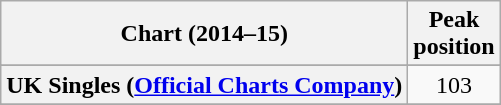<table class="wikitable sortable plainrowheaders" style="text-align:center;">
<tr>
<th>Chart (2014–15)</th>
<th>Peak<br>position</th>
</tr>
<tr>
</tr>
<tr>
</tr>
<tr>
</tr>
<tr>
</tr>
<tr>
</tr>
<tr>
</tr>
<tr>
<th scope="row">UK Singles (<a href='#'>Official Charts Company</a>)</th>
<td align="center">103</td>
</tr>
<tr>
</tr>
</table>
